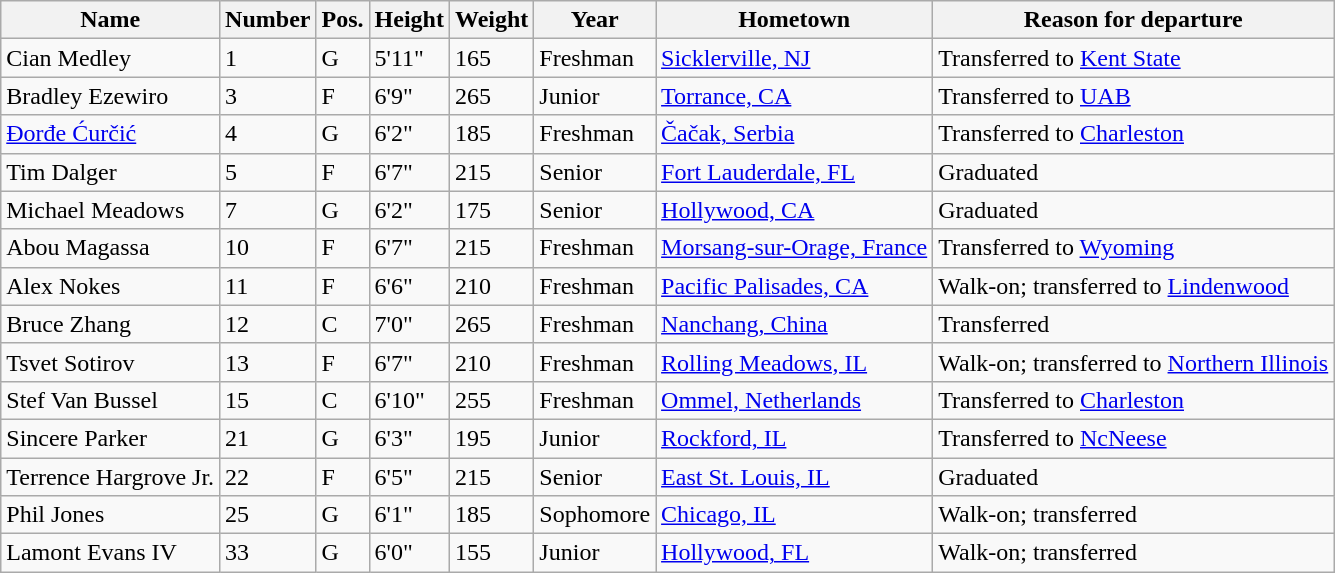<table class="wikitable sortable" border="1">
<tr>
<th>Name</th>
<th>Number</th>
<th>Pos.</th>
<th>Height</th>
<th>Weight</th>
<th>Year</th>
<th>Hometown</th>
<th class="unsortable">Reason for departure</th>
</tr>
<tr>
<td>Cian Medley</td>
<td>1</td>
<td>G</td>
<td>5'11"</td>
<td>165</td>
<td>Freshman</td>
<td><a href='#'>Sicklerville, NJ</a></td>
<td>Transferred to <a href='#'>Kent State</a></td>
</tr>
<tr>
<td>Bradley Ezewiro</td>
<td>3</td>
<td>F</td>
<td>6'9"</td>
<td>265</td>
<td>Junior</td>
<td><a href='#'>Torrance, CA</a></td>
<td>Transferred to <a href='#'>UAB</a></td>
</tr>
<tr>
<td><a href='#'>Đorđe Ćurčić</a></td>
<td>4</td>
<td>G</td>
<td>6'2"</td>
<td>185</td>
<td>Freshman</td>
<td><a href='#'>Čačak, Serbia</a></td>
<td>Transferred to <a href='#'>Charleston</a></td>
</tr>
<tr>
<td>Tim Dalger</td>
<td>5</td>
<td>F</td>
<td>6'7"</td>
<td>215</td>
<td> Senior</td>
<td><a href='#'>Fort Lauderdale, FL</a></td>
<td>Graduated</td>
</tr>
<tr>
<td>Michael Meadows</td>
<td>7</td>
<td>G</td>
<td>6'2"</td>
<td>175</td>
<td> Senior</td>
<td><a href='#'>Hollywood, CA</a></td>
<td>Graduated</td>
</tr>
<tr>
<td>Abou Magassa</td>
<td>10</td>
<td>F</td>
<td>6'7"</td>
<td>215</td>
<td>Freshman</td>
<td><a href='#'>Morsang-sur-Orage, France</a></td>
<td>Transferred to <a href='#'>Wyoming</a></td>
</tr>
<tr>
<td>Alex Nokes</td>
<td>11</td>
<td>F</td>
<td>6'6"</td>
<td>210</td>
<td>Freshman</td>
<td><a href='#'>Pacific Palisades, CA</a></td>
<td>Walk-on; transferred to <a href='#'>Lindenwood</a></td>
</tr>
<tr>
<td>Bruce Zhang</td>
<td>12</td>
<td>C</td>
<td>7'0"</td>
<td>265</td>
<td>Freshman</td>
<td><a href='#'>Nanchang, China</a></td>
<td>Transferred</td>
</tr>
<tr>
<td>Tsvet Sotirov</td>
<td>13</td>
<td>F</td>
<td>6'7"</td>
<td>210</td>
<td>Freshman</td>
<td><a href='#'>Rolling Meadows, IL</a></td>
<td>Walk-on; transferred to <a href='#'>Northern Illinois</a></td>
</tr>
<tr>
<td>Stef Van Bussel</td>
<td>15</td>
<td>C</td>
<td>6'10"</td>
<td>255</td>
<td>Freshman</td>
<td><a href='#'>Ommel, Netherlands</a></td>
<td>Transferred to <a href='#'>Charleston</a></td>
</tr>
<tr>
<td>Sincere Parker</td>
<td>21</td>
<td>G</td>
<td>6'3"</td>
<td>195</td>
<td>Junior</td>
<td><a href='#'>Rockford, IL</a></td>
<td>Transferred to <a href='#'>NcNeese</a></td>
</tr>
<tr>
<td>Terrence Hargrove Jr.</td>
<td>22</td>
<td>F</td>
<td>6'5"</td>
<td>215</td>
<td>Senior</td>
<td><a href='#'>East St. Louis, IL</a></td>
<td>Graduated</td>
</tr>
<tr>
<td>Phil Jones</td>
<td>25</td>
<td>G</td>
<td>6'1"</td>
<td>185</td>
<td>Sophomore</td>
<td><a href='#'>Chicago, IL</a></td>
<td>Walk-on; transferred</td>
</tr>
<tr>
<td>Lamont Evans IV</td>
<td>33</td>
<td>G</td>
<td>6'0"</td>
<td>155</td>
<td>Junior</td>
<td><a href='#'>Hollywood, FL</a></td>
<td>Walk-on; transferred</td>
</tr>
</table>
